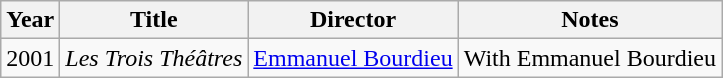<table class="wikitable">
<tr>
<th>Year</th>
<th>Title</th>
<th>Director</th>
<th>Notes</th>
</tr>
<tr>
<td>2001</td>
<td><em>Les Trois Théâtres</em></td>
<td><a href='#'>Emmanuel Bourdieu</a></td>
<td>With Emmanuel Bourdieu</td>
</tr>
</table>
